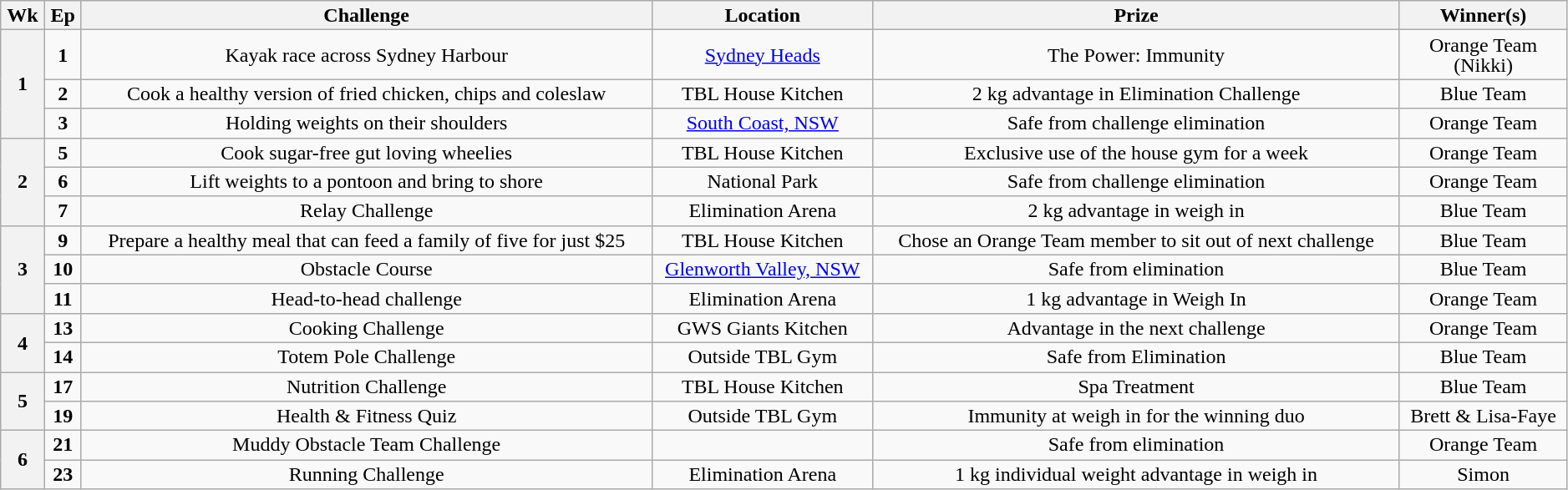<table class="wikitable plainrowheaders" style="text-align:center; line-height:16px; width:99%;">
<tr>
<th>Wk</th>
<th>Ep</th>
<th>Challenge</th>
<th>Location</th>
<th>Prize</th>
<th>Winner(s)</th>
</tr>
<tr>
<th rowspan="3">1</th>
<td><strong>1</strong></td>
<td>Kayak race across Sydney Harbour</td>
<td><a href='#'>Sydney Heads</a></td>
<td>The Power: Immunity</td>
<td>Orange Team<br>(Nikki)</td>
</tr>
<tr>
<td><strong>2</strong></td>
<td>Cook a healthy version of fried chicken, chips and coleslaw</td>
<td>TBL House Kitchen</td>
<td>2 kg advantage in Elimination Challenge</td>
<td>Blue Team</td>
</tr>
<tr>
<td><strong>3</strong></td>
<td>Holding weights on their shoulders</td>
<td><a href='#'>South Coast, NSW</a></td>
<td>Safe from challenge elimination</td>
<td>Orange Team</td>
</tr>
<tr>
<th rowspan="3">2</th>
<td><strong>5</strong></td>
<td>Cook sugar-free gut loving wheelies</td>
<td>TBL House Kitchen</td>
<td>Exclusive use of the house gym for a week</td>
<td>Orange Team</td>
</tr>
<tr>
<td><strong>6</strong></td>
<td>Lift weights to a pontoon and bring to shore</td>
<td> National Park</td>
<td>Safe from challenge elimination</td>
<td>Orange Team</td>
</tr>
<tr>
<td><strong>7</strong></td>
<td>Relay Challenge</td>
<td>Elimination Arena</td>
<td>2 kg advantage in weigh in</td>
<td>Blue Team</td>
</tr>
<tr>
<th rowspan="3">3</th>
<td><strong>9</strong></td>
<td>Prepare a healthy meal that can feed a family of five for just $25</td>
<td>TBL House Kitchen</td>
<td>Chose an Orange Team member to sit out of next challenge</td>
<td>Blue Team</td>
</tr>
<tr>
<td><strong>10</strong></td>
<td>Obstacle Course</td>
<td><a href='#'>Glenworth Valley, NSW</a></td>
<td>Safe from elimination</td>
<td>Blue Team</td>
</tr>
<tr>
<td><strong>11</strong></td>
<td>Head-to-head challenge</td>
<td>Elimination Arena</td>
<td>1 kg advantage in Weigh In</td>
<td>Orange Team</td>
</tr>
<tr>
<th rowspan="2">4</th>
<td><strong>13</strong></td>
<td>Cooking Challenge</td>
<td>GWS Giants Kitchen</td>
<td>Advantage in the next challenge</td>
<td>Orange Team</td>
</tr>
<tr>
<td><strong>14</strong></td>
<td>Totem Pole Challenge</td>
<td>Outside TBL Gym</td>
<td>Safe from Elimination</td>
<td>Blue Team</td>
</tr>
<tr>
<th rowspan="2">5</th>
<td><strong>17</strong></td>
<td>Nutrition Challenge</td>
<td>TBL House Kitchen</td>
<td>Spa Treatment</td>
<td>Blue Team</td>
</tr>
<tr>
<td><strong>19</strong></td>
<td>Health & Fitness Quiz</td>
<td>Outside TBL Gym</td>
<td>Immunity at weigh in for the winning duo</td>
<td>Brett & Lisa-Faye</td>
</tr>
<tr>
<th rowspan="2">6</th>
<td><strong>21</strong></td>
<td>Muddy Obstacle Team Challenge</td>
<td></td>
<td>Safe from elimination</td>
<td>Orange Team</td>
</tr>
<tr>
<td><strong>23</strong></td>
<td>Running Challenge</td>
<td>Elimination Arena</td>
<td>1 kg individual weight advantage in weigh in</td>
<td>Simon</td>
</tr>
</table>
